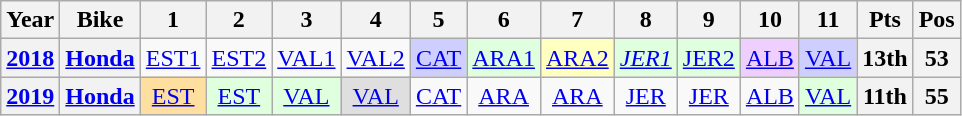<table class="wikitable" style="text-align:center;">
<tr>
<th>Year</th>
<th>Bike</th>
<th>1</th>
<th>2</th>
<th>3</th>
<th>4</th>
<th>5</th>
<th>6</th>
<th>7</th>
<th>8</th>
<th>9</th>
<th>10</th>
<th>11</th>
<th>Pts</th>
<th>Pos</th>
</tr>
<tr>
<th><a href='#'>2018</a></th>
<th><a href='#'>Honda</a></th>
<td><a href='#'>EST1</a></td>
<td><a href='#'>EST2</a></td>
<td><a href='#'>VAL1</a></td>
<td><a href='#'>VAL2</a></td>
<td style="background:#cfcfff;"><a href='#'>CAT</a><br></td>
<td style="background:#dfffdf;"><a href='#'>ARA1</a><br></td>
<td style="background:#ffffbf;"><a href='#'>ARA2</a><br></td>
<td style="background:#dfffdf;"><em><a href='#'>JER1</a></em><br></td>
<td style="background:#dfffdf;"><a href='#'>JER2</a><br></td>
<td style="background:#efcfff;"><a href='#'>ALB</a><br></td>
<td style="background:#cfcfff;"><a href='#'>VAL</a><br></td>
<th>13th</th>
<th>53</th>
</tr>
<tr>
<th><a href='#'>2019</a></th>
<th><a href='#'>Honda</a></th>
<td style="background:#FFDF9F;"><a href='#'>EST</a><br></td>
<td style="background:#DFFFDF;"><a href='#'>EST</a><br></td>
<td style="background:#DFFFDF;"><a href='#'>VAL</a><br></td>
<td style="background:#DFDFDF;"><a href='#'>VAL</a><br></td>
<td><a href='#'>CAT</a></td>
<td><a href='#'>ARA</a></td>
<td><a href='#'>ARA</a></td>
<td><a href='#'>JER</a></td>
<td><a href='#'>JER</a></td>
<td><a href='#'>ALB</a></td>
<td style="background:#DFFFDF;"><a href='#'>VAL</a><br></td>
<th>11th</th>
<th>55</th>
</tr>
</table>
